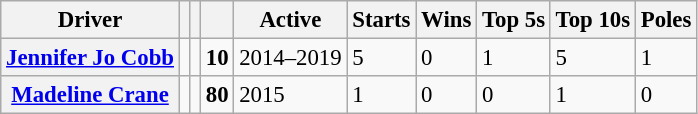<table class="wikitable sortable mw-collapsible mw-collapsed" style="font-size: 95%;">
<tr>
<th>Driver</th>
<th></th>
<th></th>
<th></th>
<th>Active</th>
<th>Starts</th>
<th>Wins</th>
<th>Top 5s</th>
<th>Top 10s</th>
<th>Poles</th>
</tr>
<tr>
<th><a href='#'>Jennifer Jo Cobb</a></th>
<td></td>
<td align=center></td>
<td align=center><strong>10</strong></td>
<td>2014–2019</td>
<td>5</td>
<td>0</td>
<td>1</td>
<td>5</td>
<td>1</td>
</tr>
<tr>
<th><a href='#'>Madeline Crane</a></th>
<td></td>
<td align=center></td>
<td align=center><strong>80</strong></td>
<td>2015</td>
<td>1</td>
<td>0</td>
<td>0</td>
<td>1</td>
<td>0</td>
</tr>
</table>
